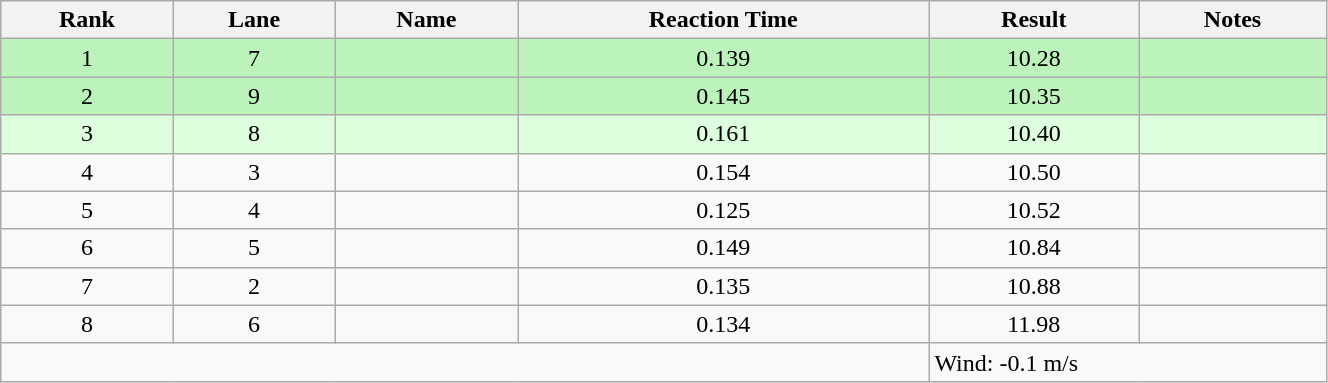<table class="wikitable sortable" style="text-align:center;width: 70%">
<tr>
<th>Rank</th>
<th>Lane</th>
<th>Name</th>
<th>Reaction Time</th>
<th>Result</th>
<th>Notes</th>
</tr>
<tr bgcolor=bbf3bb>
<td>1</td>
<td>7</td>
<td align="left"></td>
<td>0.139</td>
<td>10.28</td>
<td></td>
</tr>
<tr bgcolor=bbf3bb>
<td>2</td>
<td>9</td>
<td align="left"></td>
<td>0.145</td>
<td>10.35</td>
<td></td>
</tr>
<tr bgcolor=ddffdd>
<td>3</td>
<td>8</td>
<td align="left"></td>
<td>0.161</td>
<td>10.40</td>
<td></td>
</tr>
<tr>
<td>4</td>
<td>3</td>
<td align="left"></td>
<td>0.154</td>
<td>10.50</td>
<td></td>
</tr>
<tr>
<td>5</td>
<td>4</td>
<td align="left"></td>
<td>0.125</td>
<td>10.52</td>
<td></td>
</tr>
<tr>
<td>6</td>
<td>5</td>
<td align="left"></td>
<td>0.149</td>
<td>10.84</td>
<td></td>
</tr>
<tr>
<td>7</td>
<td>2</td>
<td align="left"></td>
<td>0.135</td>
<td>10.88</td>
<td></td>
</tr>
<tr>
<td>8</td>
<td>6</td>
<td align="left"></td>
<td>0.134</td>
<td>11.98</td>
<td></td>
</tr>
<tr class="sortbottom">
<td colspan=4></td>
<td colspan="2" style="text-align:left;">Wind: -0.1 m/s</td>
</tr>
</table>
